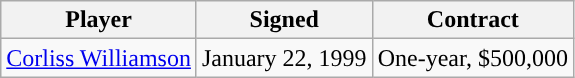<table class="wikitable sortable sortable" style="text-align: center;">
<tr>
<th>Player</th>
<th>Signed</th>
<th>Contract</th>
</tr>
<tr>
<td><a href='#'>Corliss Williamson</a></td>
<td>January 22, 1999</td>
<td>One-year, $500,000</td>
</tr>
</table>
